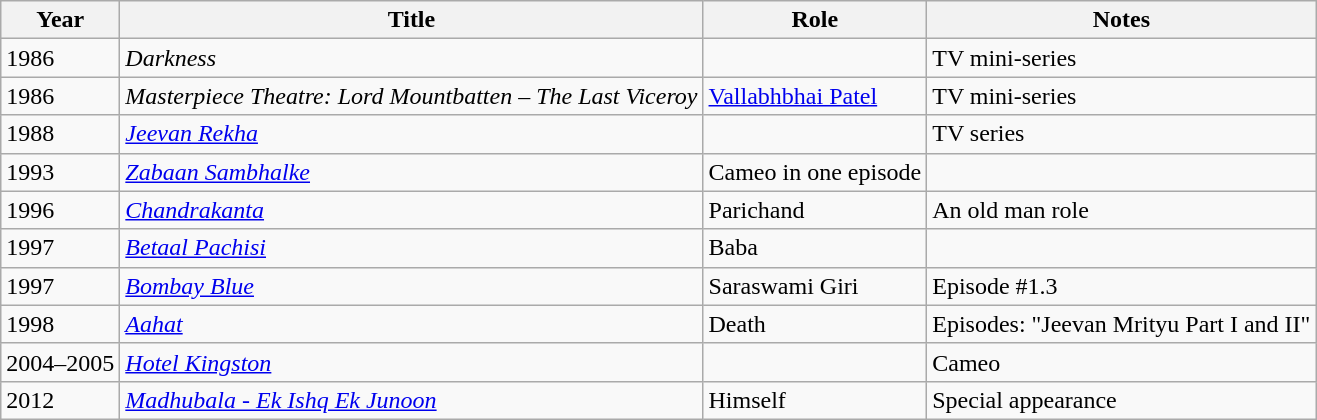<table class="wikitable">
<tr>
<th>Year</th>
<th>Title</th>
<th>Role</th>
<th>Notes</th>
</tr>
<tr>
<td>1986</td>
<td><em>Darkness</em></td>
<td></td>
<td>TV mini-series</td>
</tr>
<tr>
<td>1986</td>
<td><em>Masterpiece Theatre: Lord Mountbatten – The Last Viceroy</em></td>
<td><a href='#'>Vallabhbhai Patel</a></td>
<td>TV mini-series</td>
</tr>
<tr>
<td>1988</td>
<td><em><a href='#'>Jeevan Rekha</a></em></td>
<td></td>
<td>TV series</td>
</tr>
<tr>
<td>1993</td>
<td><em><a href='#'>Zabaan Sambhalke</a></em></td>
<td>Cameo in one episode</td>
<td></td>
</tr>
<tr>
<td>1996</td>
<td><em><a href='#'>Chandrakanta</a></em></td>
<td>Parichand</td>
<td>An old man role</td>
</tr>
<tr>
<td>1997</td>
<td><em><a href='#'>Betaal Pachisi</a></em></td>
<td>Baba</td>
<td></td>
</tr>
<tr>
<td>1997</td>
<td><em><a href='#'>Bombay Blue</a></em></td>
<td>Saraswami Giri</td>
<td>Episode #1.3</td>
</tr>
<tr>
<td>1998</td>
<td><em><a href='#'>Aahat</a></em></td>
<td>Death</td>
<td>Episodes: "Jeevan Mrityu Part I and II"</td>
</tr>
<tr>
<td>2004–2005</td>
<td><em><a href='#'>Hotel Kingston</a></em></td>
<td></td>
<td>Cameo</td>
</tr>
<tr>
<td>2012</td>
<td><em><a href='#'>Madhubala - Ek Ishq Ek Junoon</a></em></td>
<td>Himself</td>
<td>Special appearance</td>
</tr>
</table>
